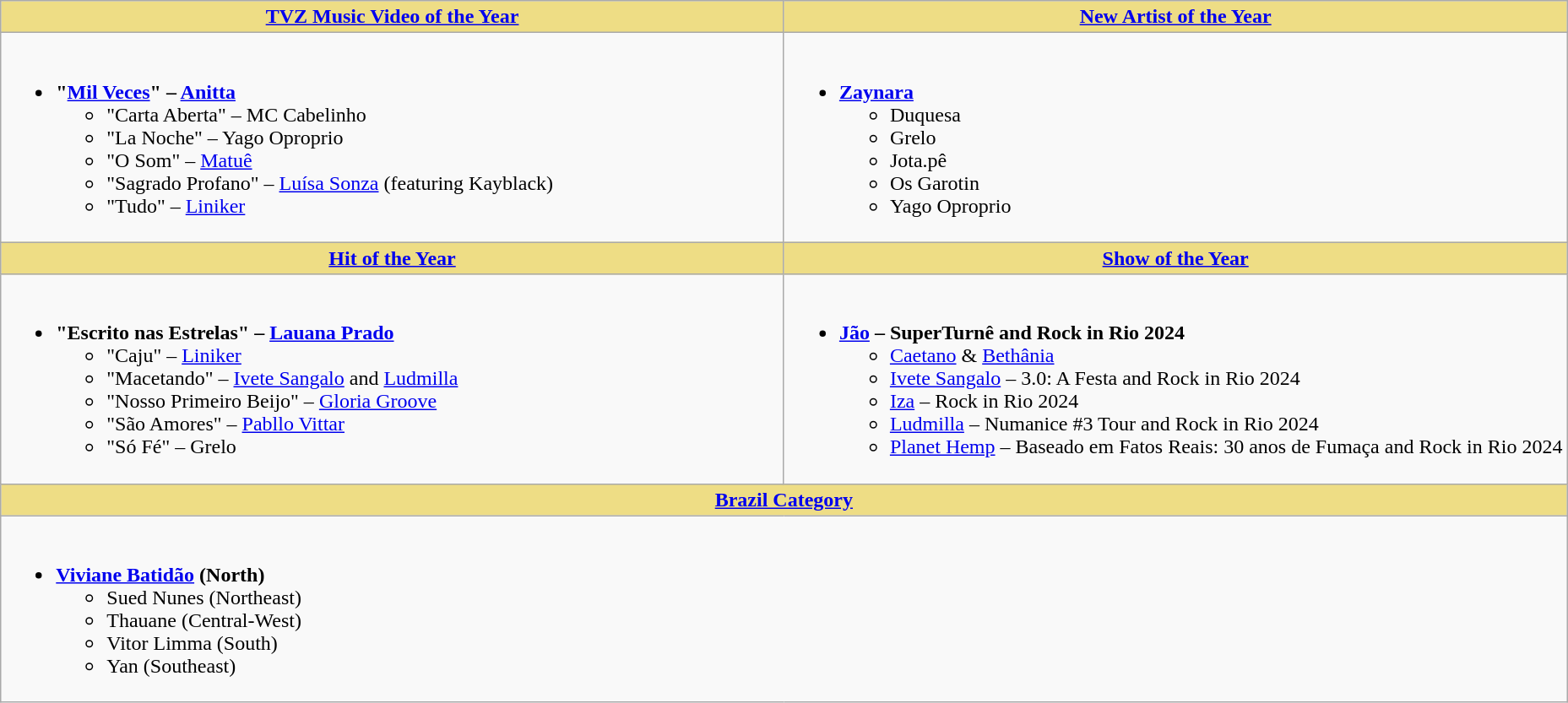<table class="wikitable" style="width=">
<tr>
<th style="background:#EEDD85; width:50%"><a href='#'>TVZ Music Video of the Year</a></th>
<th style="background:#EEDD85; width:50%"><a href='#'>New Artist of the Year</a></th>
</tr>
<tr>
<td style="vertical-align:top"><br><ul><li><strong>"<a href='#'>Mil Veces</a>" – <a href='#'>Anitta</a></strong><ul><li>"Carta Aberta" – MC Cabelinho</li><li>"La Noche" – Yago Oproprio</li><li>"O Som" – <a href='#'>Matuê</a></li><li>"Sagrado Profano" – <a href='#'>Luísa Sonza</a> (featuring Kayblack)</li><li>"Tudo" – <a href='#'>Liniker</a></li></ul></li></ul></td>
<td style="vertical-align:top"><br><ul><li><strong><a href='#'>Zaynara</a></strong><ul><li>Duquesa</li><li>Grelo</li><li>Jota.pê</li><li>Os Garotin</li><li>Yago Oproprio</li></ul></li></ul></td>
</tr>
<tr>
<th style="background:#EEDD85; width:50%"><a href='#'>Hit of the Year</a></th>
<th style="background:#EEDD85; width:50%"><a href='#'>Show of the Year</a></th>
</tr>
<tr>
<td style="vertical-align:top"><br><ul><li><strong>"Escrito nas Estrelas" – <a href='#'>Lauana Prado</a></strong><ul><li>"Caju" – <a href='#'>Liniker</a></li><li>"Macetando" – <a href='#'>Ivete Sangalo</a> and <a href='#'>Ludmilla</a></li><li>"Nosso Primeiro Beijo" – <a href='#'>Gloria Groove</a></li><li>"São Amores" – <a href='#'>Pabllo Vittar</a></li><li>"Só Fé" – Grelo</li></ul></li></ul></td>
<td style="vertical-align:top"><br><ul><li><strong><a href='#'>Jão</a> – SuperTurnê and Rock in Rio 2024</strong><ul><li><a href='#'>Caetano</a> & <a href='#'>Bethânia</a></li><li><a href='#'>Ivete Sangalo</a> – 3.0: A Festa and Rock in Rio 2024</li><li><a href='#'>Iza</a> – Rock in Rio 2024</li><li><a href='#'>Ludmilla</a> – Numanice #3 Tour and Rock in Rio 2024</li><li><a href='#'>Planet Hemp</a> – Baseado em Fatos Reais: 30 anos de Fumaça and Rock in Rio 2024</li></ul></li></ul></td>
</tr>
<tr>
<th colspan="2" style="background:#EEDD85; width:50%"><a href='#'>Brazil Category</a></th>
</tr>
<tr>
<td colspan="2" style="vertical-align:top"><br><ul><li><strong><a href='#'>Viviane Batidão</a> (North)</strong><ul><li>Sued Nunes (Northeast)</li><li>Thauane (Central-West)</li><li>Vitor Limma (South)</li><li>Yan (Southeast)</li></ul></li></ul></td>
</tr>
</table>
